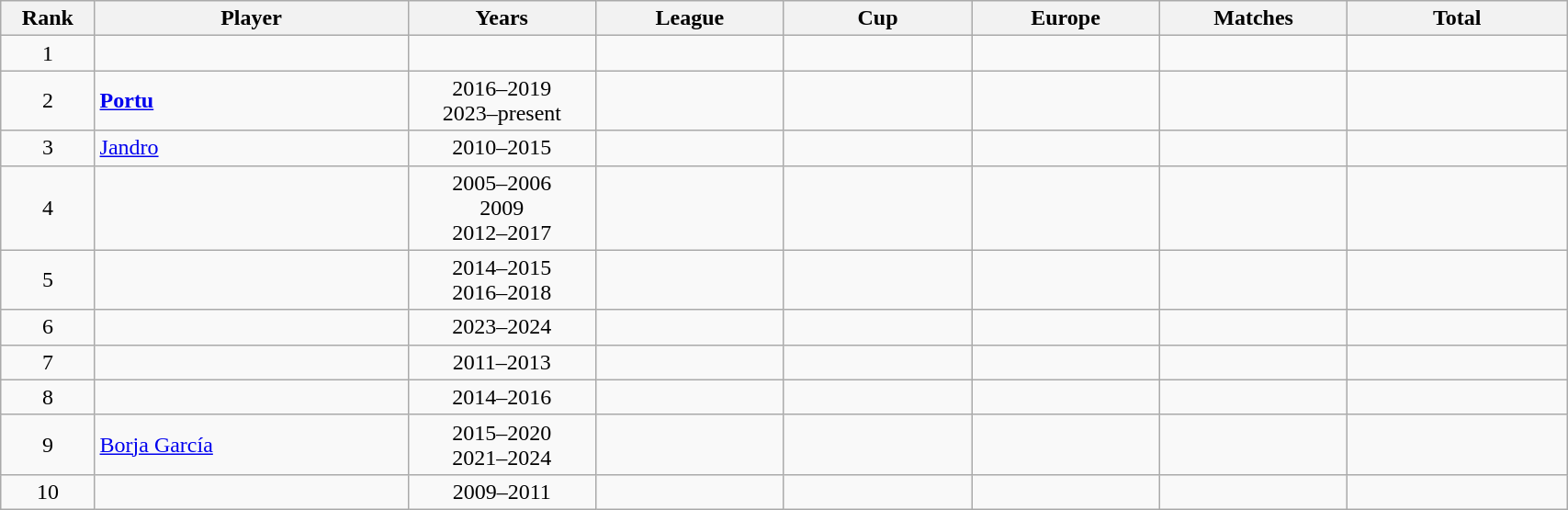<table class="wikitable sortable" style="text-align:center" width=90%;>
<tr>
<th width=6%>Rank</th>
<th width=20%>Player</th>
<th width=12%>Years</th>
<th width=12%>League</th>
<th width=12%>Cup</th>
<th width=12%>Europe</th>
<th width=12%>Matches</th>
<th width=14%>Total</th>
</tr>
<tr>
<td>1</td>
<td style="text-align:left"> <strong></strong></td>
<td></td>
<td></td>
<td></td>
<td></td>
<td></td>
<td></td>
</tr>
<tr>
<td>2</td>
<td style="text-align:left"> <strong><a href='#'>Portu</a></strong></td>
<td>2016–2019<br>2023–present</td>
<td></td>
<td></td>
<td></td>
<td></td>
<td></td>
</tr>
<tr>
<td>3</td>
<td style="text-align:left"> <a href='#'>Jandro</a></td>
<td>2010–2015</td>
<td></td>
<td></td>
<td></td>
<td></td>
<td></td>
</tr>
<tr>
<td>4</td>
<td style="text-align:left"> </td>
<td>2005–2006<br>2009<br>2012–2017</td>
<td></td>
<td></td>
<td></td>
<td></td>
<td></td>
</tr>
<tr>
<td>5</td>
<td style="text-align:left"> </td>
<td>2014–2015<br>2016–2018</td>
<td></td>
<td></td>
<td></td>
<td></td>
<td></td>
</tr>
<tr>
<td>6</td>
<td style="text-align:left"> </td>
<td>2023–2024</td>
<td></td>
<td></td>
<td></td>
<td></td>
<td></td>
</tr>
<tr>
<td>7</td>
<td style="text-align:left"> </td>
<td>2011–2013</td>
<td></td>
<td></td>
<td></td>
<td></td>
<td></td>
</tr>
<tr>
<td>8</td>
<td style="text-align:left"> </td>
<td>2014–2016</td>
<td></td>
<td></td>
<td></td>
<td></td>
<td></td>
</tr>
<tr>
<td>9</td>
<td style="text-align:left"> <a href='#'>Borja García</a></td>
<td>2015–2020<br>2021–2024</td>
<td></td>
<td></td>
<td></td>
<td></td>
<td></td>
</tr>
<tr>
<td>10</td>
<td style="text-align:left"> </td>
<td>2009–2011</td>
<td></td>
<td></td>
<td></td>
<td></td>
<td></td>
</tr>
</table>
